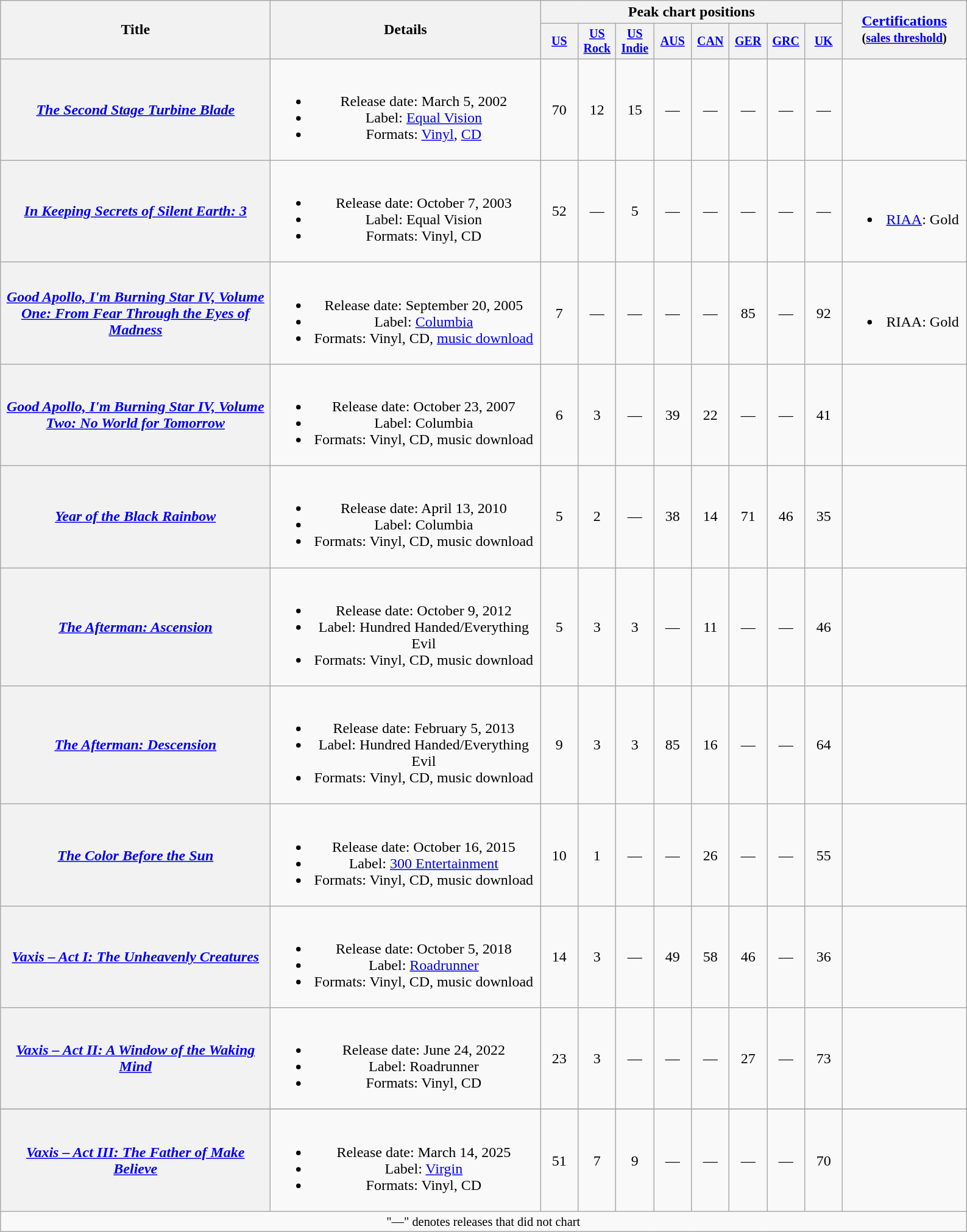<table class="wikitable plainrowheaders" style="text-align:center;">
<tr>
<th rowspan="2" style="width:18em;">Title</th>
<th rowspan="2" style="width:18em;">Details</th>
<th colspan="8">Peak chart positions</th>
<th rowspan="2" style="width:8em;"><a href='#'>Certifications</a><br><small>(<a href='#'>sales threshold</a>)</small></th>
</tr>
<tr style="font-size:smaller;">
<th width="35"><a href='#'>US</a><br></th>
<th width="35"><a href='#'>US<br>Rock</a><br></th>
<th width="35"><a href='#'>US<br>Indie</a><br></th>
<th width="35"><a href='#'>AUS</a><br></th>
<th width="35"><a href='#'>CAN</a><br></th>
<th width="35"><a href='#'>GER</a><br></th>
<th width="35"><a href='#'>GRC</a><br></th>
<th width="35"><a href='#'>UK</a><br></th>
</tr>
<tr>
<th scope="row"><em><a href='#'>The Second Stage Turbine Blade</a></em></th>
<td><br><ul><li>Release date: March 5, 2002</li><li>Label: <a href='#'>Equal Vision</a></li><li>Formats: <a href='#'>Vinyl</a>, <a href='#'>CD</a></li></ul></td>
<td>70</td>
<td>12</td>
<td>15</td>
<td>—</td>
<td>—</td>
<td>—</td>
<td>—</td>
<td>—</td>
<td></td>
</tr>
<tr>
<th scope="row"><em><a href='#'>In Keeping Secrets of Silent Earth: 3</a></em></th>
<td><br><ul><li>Release date: October 7, 2003</li><li>Label: Equal Vision</li><li>Formats: Vinyl, CD</li></ul></td>
<td>52</td>
<td>—</td>
<td>5</td>
<td>—</td>
<td>—</td>
<td>—</td>
<td>—</td>
<td>—</td>
<td><br><ul><li><a href='#'>RIAA</a>: Gold</li></ul></td>
</tr>
<tr>
<th scope="row"><em><a href='#'>Good Apollo, I'm Burning Star IV, Volume One: From Fear Through the Eyes of Madness</a></em></th>
<td><br><ul><li>Release date: September 20, 2005</li><li>Label: <a href='#'>Columbia</a></li><li>Formats: Vinyl, CD, <a href='#'>music download</a></li></ul></td>
<td>7</td>
<td>—</td>
<td>—</td>
<td>—</td>
<td>—</td>
<td>85</td>
<td>—</td>
<td>92</td>
<td><br><ul><li>RIAA: Gold</li></ul></td>
</tr>
<tr>
<th scope="row"><em><a href='#'>Good Apollo, I'm Burning Star IV, Volume Two: No World for Tomorrow</a></em></th>
<td><br><ul><li>Release date: October 23, 2007</li><li>Label: Columbia</li><li>Formats: Vinyl, CD, music download</li></ul></td>
<td>6</td>
<td>3</td>
<td>—</td>
<td>39</td>
<td>22</td>
<td>—</td>
<td>—</td>
<td>41</td>
<td></td>
</tr>
<tr>
<th scope="row"><em><a href='#'>Year of the Black Rainbow</a></em></th>
<td><br><ul><li>Release date: April 13, 2010</li><li>Label: Columbia</li><li>Formats: Vinyl, CD, music download</li></ul></td>
<td>5</td>
<td>2</td>
<td>—</td>
<td>38</td>
<td>14</td>
<td>71</td>
<td>46</td>
<td>35</td>
<td></td>
</tr>
<tr>
<th scope="row"><em><a href='#'>The Afterman: Ascension</a></em></th>
<td><br><ul><li>Release date: October 9, 2012</li><li>Label: Hundred Handed/Everything Evil</li><li>Formats: Vinyl, CD, music download</li></ul></td>
<td>5</td>
<td>3</td>
<td>3</td>
<td>—</td>
<td>11</td>
<td>—</td>
<td>—</td>
<td>46</td>
<td></td>
</tr>
<tr>
<th scope="row"><em><a href='#'>The Afterman: Descension</a></em></th>
<td><br><ul><li>Release date: February 5, 2013</li><li>Label: Hundred Handed/Everything Evil</li><li>Formats: Vinyl, CD, music download</li></ul></td>
<td>9</td>
<td>3</td>
<td>3</td>
<td>85</td>
<td>16</td>
<td>—</td>
<td>—</td>
<td>64</td>
<td></td>
</tr>
<tr>
<th scope="row"><em><a href='#'>The Color Before the Sun</a></em></th>
<td><br><ul><li>Release date: October 16, 2015</li><li>Label: <a href='#'>300 Entertainment</a></li><li>Formats: Vinyl, CD, music download</li></ul></td>
<td>10</td>
<td>1</td>
<td>—</td>
<td>—</td>
<td>26</td>
<td>—</td>
<td>—</td>
<td>55</td>
<td></td>
</tr>
<tr>
<th scope="row"><em><a href='#'>Vaxis – Act I: The Unheavenly Creatures</a></em></th>
<td><br><ul><li>Release date: October 5, 2018</li><li>Label: <a href='#'>Roadrunner</a></li><li>Formats: Vinyl, CD, music download</li></ul></td>
<td>14</td>
<td>3</td>
<td>—</td>
<td>49</td>
<td>58</td>
<td>46</td>
<td>—</td>
<td>36</td>
<td></td>
</tr>
<tr>
<th scope="row"><em><a href='#'>Vaxis – Act II: A Window of the Waking Mind</a></em></th>
<td><br><ul><li>Release date: June 24, 2022</li><li>Label: Roadrunner</li><li>Formats: Vinyl, CD</li></ul></td>
<td>23</td>
<td>3</td>
<td>—</td>
<td>—</td>
<td>—</td>
<td>27</td>
<td>—</td>
<td>73</td>
<td></td>
</tr>
<tr>
</tr>
<tr>
<th scope="row"><em><a href='#'>Vaxis – Act III: The Father of Make Believe</a></em></th>
<td><br><ul><li>Release date: March 14, 2025</li><li>Label: <a href='#'>Virgin</a></li><li>Formats: Vinyl, CD</li></ul></td>
<td>51</td>
<td>7</td>
<td>9</td>
<td>—</td>
<td>—</td>
<td>—</td>
<td>—</td>
<td>70</td>
<td></td>
</tr>
<tr>
<td colspan="14" style="font-size:85%">"—" denotes releases that did not chart</td>
</tr>
</table>
